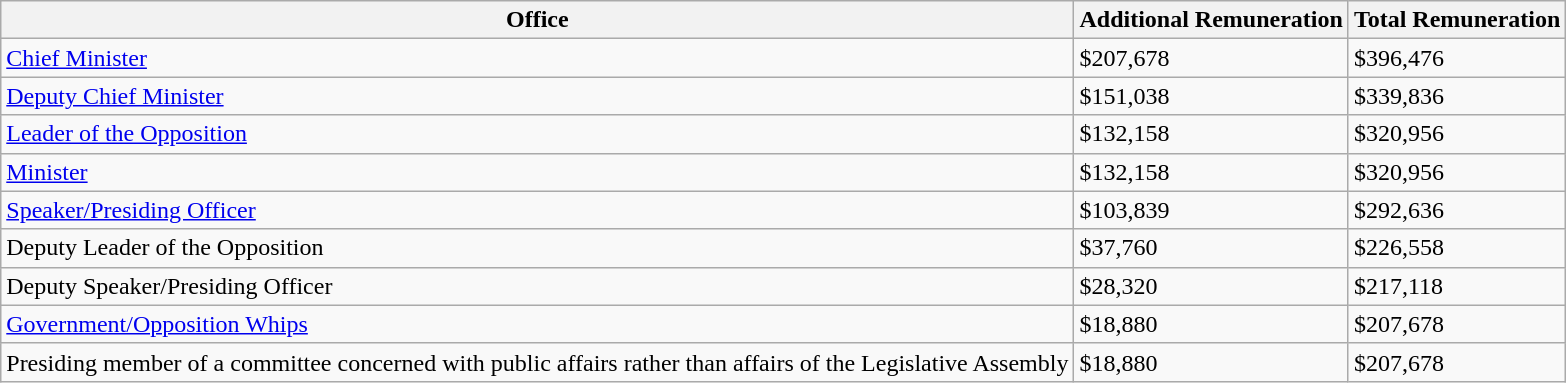<table class="wikitable">
<tr>
<th>Office</th>
<th>Additional Remuneration</th>
<th>Total Remuneration</th>
</tr>
<tr>
<td><a href='#'>Chief Minister</a></td>
<td>$207,678</td>
<td>$396,476</td>
</tr>
<tr>
<td><a href='#'>Deputy Chief Minister</a></td>
<td>$151,038</td>
<td>$339,836</td>
</tr>
<tr>
<td><a href='#'>Leader of the Opposition</a></td>
<td>$132,158</td>
<td>$320,956</td>
</tr>
<tr>
<td><a href='#'>Minister</a></td>
<td>$132,158</td>
<td>$320,956</td>
</tr>
<tr>
<td><a href='#'>Speaker/Presiding Officer</a></td>
<td>$103,839</td>
<td>$292,636</td>
</tr>
<tr>
<td>Deputy Leader of the Opposition</td>
<td>$37,760</td>
<td>$226,558</td>
</tr>
<tr>
<td>Deputy Speaker/Presiding Officer</td>
<td>$28,320</td>
<td>$217,118</td>
</tr>
<tr>
<td><a href='#'>Government/Opposition Whips</a></td>
<td>$18,880</td>
<td>$207,678</td>
</tr>
<tr>
<td>Presiding member of a committee concerned with public affairs rather than affairs of the Legislative Assembly</td>
<td>$18,880</td>
<td>$207,678</td>
</tr>
</table>
